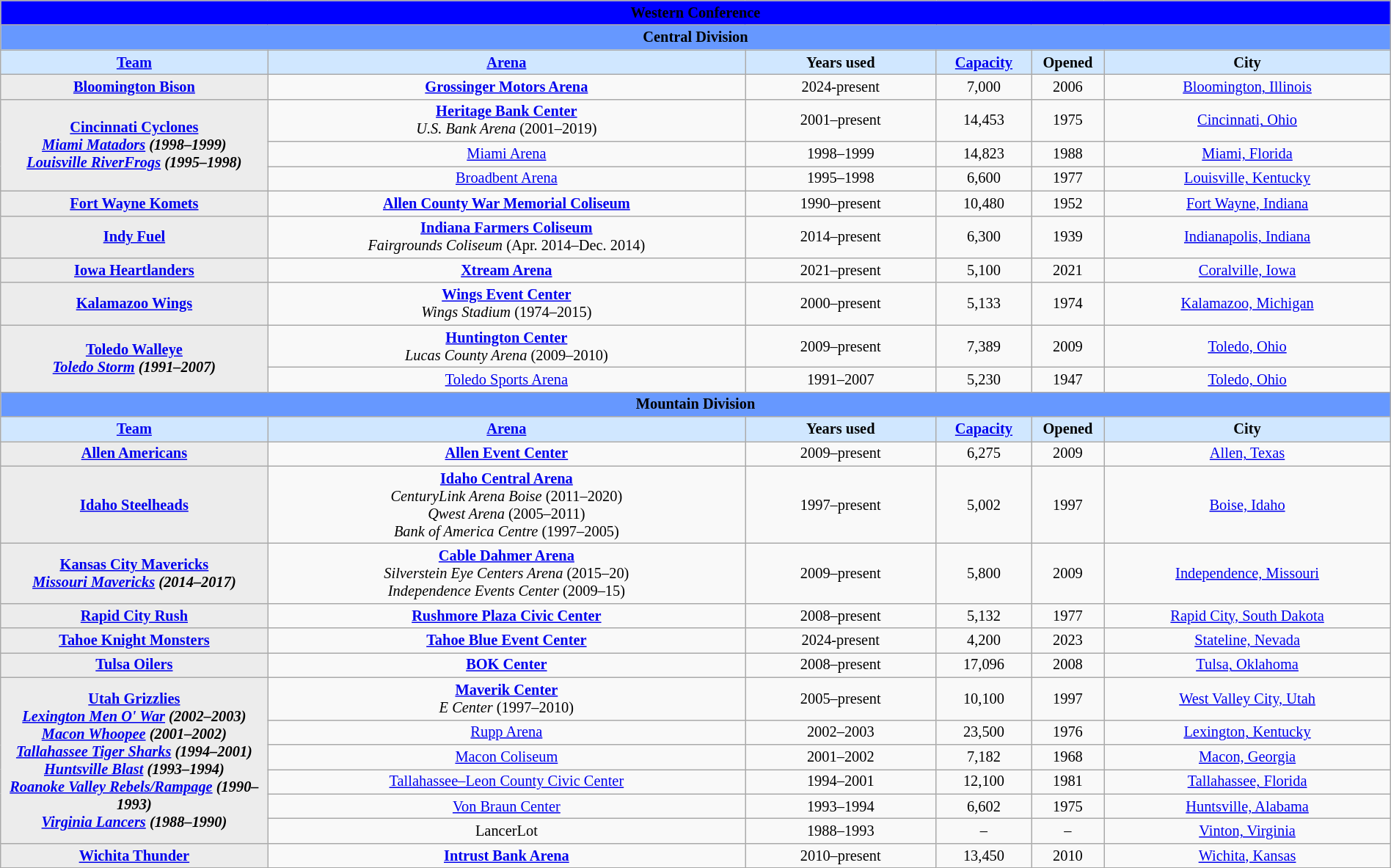<table class="wikitable" style="font-size: 85%; text-align: center; width: 100%;">
<tr>
<td style="background: #0000FF" align="center" colspan="6"><strong><span>Western Conference</span></strong></td>
</tr>
<tr>
<td style="background: #6698FF" align="center" colspan="6"><strong><span>Central Division</span></strong></td>
</tr>
<tr>
<th style="width:14%; background: #D0E7FF;"><a href='#'>Team</a></th>
<th style="width:25%; background: #D0E7FF;"><a href='#'>Arena</a></th>
<th style="width:10%;background: #D0E7FF;">Years used</th>
<th style="width:5%; background: #D0E7FF;"><a href='#'>Capacity</a></th>
<th style="width:3%;background: #D0E7FF;">Opened</th>
<th style="width:15%; background: #D0E7FF;">City</th>
</tr>
<tr>
<th style="background: #ececec;"><a href='#'>Bloomington Bison</a></th>
<td><strong><a href='#'>Grossinger Motors Arena</a></strong></td>
<td>2024-present</td>
<td>7,000</td>
<td>2006</td>
<td><a href='#'>Bloomington, Illinois</a></td>
</tr>
<tr>
<th style="background: #ececec;" rowspan=3><a href='#'>Cincinnati Cyclones</a><br><em><a href='#'>Miami Matadors</a> (1998–1999)<br><a href='#'>Louisville RiverFrogs</a> (1995–1998)</em></th>
<td><strong><a href='#'>Heritage Bank Center</a></strong><br><em>U.S. Bank Arena</em> (2001–2019)</td>
<td>2001–present</td>
<td>14,453</td>
<td>1975</td>
<td><a href='#'>Cincinnati, Ohio</a></td>
</tr>
<tr>
<td><a href='#'>Miami Arena</a></td>
<td>1998–1999</td>
<td>14,823</td>
<td>1988</td>
<td><a href='#'>Miami, Florida</a></td>
</tr>
<tr>
<td><a href='#'>Broadbent Arena</a></td>
<td>1995–1998</td>
<td>6,600</td>
<td>1977</td>
<td><a href='#'>Louisville, Kentucky</a></td>
</tr>
<tr>
<th style="background: #ececec;"><a href='#'>Fort Wayne Komets</a></th>
<td><strong><a href='#'>Allen County War Memorial Coliseum</a></strong></td>
<td>1990–present</td>
<td>10,480</td>
<td>1952</td>
<td><a href='#'>Fort Wayne, Indiana</a></td>
</tr>
<tr>
<th style="background: #ececec;"><a href='#'>Indy Fuel</a></th>
<td><strong><a href='#'>Indiana Farmers Coliseum</a></strong><br><em>Fairgrounds Coliseum</em> (Apr. 2014–Dec. 2014)</td>
<td>2014–present</td>
<td>6,300</td>
<td>1939</td>
<td><a href='#'>Indianapolis, Indiana</a></td>
</tr>
<tr>
<th style="background: #ececec;"><a href='#'>Iowa Heartlanders</a></th>
<td><strong><a href='#'>Xtream Arena</a></strong></td>
<td>2021–present</td>
<td>5,100</td>
<td>2021</td>
<td><a href='#'>Coralville, Iowa</a></td>
</tr>
<tr>
<th style="background: #ececec;"><a href='#'>Kalamazoo Wings</a></th>
<td><strong><a href='#'>Wings Event Center</a></strong><br><em>Wings Stadium</em> (1974–2015)</td>
<td>2000–present</td>
<td>5,133</td>
<td>1974</td>
<td><a href='#'>Kalamazoo, Michigan</a></td>
</tr>
<tr>
<th style="background: #ececec;" rowspan=2><a href='#'>Toledo Walleye</a><br><em><a href='#'>Toledo Storm</a> (1991–2007)</em></th>
<td><strong><a href='#'>Huntington Center</a></strong><br> <em>Lucas County Arena</em> (2009–2010)</td>
<td>2009–present</td>
<td>7,389</td>
<td>2009</td>
<td><a href='#'>Toledo, Ohio</a></td>
</tr>
<tr>
<td><a href='#'>Toledo Sports Arena</a></td>
<td>1991–2007</td>
<td>5,230</td>
<td>1947</td>
<td><a href='#'>Toledo, Ohio</a></td>
</tr>
<tr>
<td style="background: #6698FF" align="center" colspan="6"><strong><span>Mountain Division</span></strong></td>
</tr>
<tr>
<th style="width:14%; background: #D0E7FF;"><a href='#'>Team</a></th>
<th style="width:25%; background: #D0E7FF;"><a href='#'>Arena</a></th>
<th style="width:10%;background: #D0E7FF;">Years used</th>
<th style="width:5%; background: #D0E7FF;"><a href='#'>Capacity</a></th>
<th style="width:3%;background: #D0E7FF;">Opened</th>
<th style="width:15%; background: #D0E7FF;">City</th>
</tr>
<tr>
<th style="background: #ececec;"><a href='#'>Allen Americans</a></th>
<td><strong><a href='#'>Allen Event Center</a></strong></td>
<td>2009–present</td>
<td>6,275</td>
<td>2009</td>
<td><a href='#'>Allen, Texas</a></td>
</tr>
<tr>
<th style="background: #ececec;"><a href='#'>Idaho Steelheads</a></th>
<td><strong><a href='#'>Idaho Central Arena</a></strong><br><em>CenturyLink Arena Boise</em> (2011–2020)<br><em>Qwest Arena</em> (2005–2011)<br><em>Bank of America Centre</em> (1997–2005)</td>
<td>1997–present</td>
<td>5,002</td>
<td>1997</td>
<td><a href='#'>Boise, Idaho</a></td>
</tr>
<tr>
<th style="background: #ececec;"><a href='#'>Kansas City Mavericks</a><br><em><a href='#'>Missouri Mavericks</a> (2014–2017)</em></th>
<td><strong><a href='#'>Cable Dahmer Arena</a></strong><br><em>Silverstein Eye Centers Arena</em> (2015–20)<br><em>Independence Events Center</em> (2009–15)</td>
<td>2009–present</td>
<td>5,800</td>
<td>2009</td>
<td><a href='#'>Independence, Missouri</a></td>
</tr>
<tr>
<th style="background: #ececec;"><a href='#'>Rapid City Rush</a></th>
<td><strong><a href='#'>Rushmore Plaza Civic Center</a></strong></td>
<td>2008–present</td>
<td>5,132</td>
<td>1977</td>
<td><a href='#'>Rapid City, South Dakota</a></td>
</tr>
<tr>
<th style="background: #ececec;"><a href='#'>Tahoe Knight Monsters</a></th>
<td><strong><a href='#'>Tahoe Blue Event Center</a></strong></td>
<td>2024-present</td>
<td>4,200</td>
<td>2023</td>
<td><a href='#'>Stateline, Nevada</a></td>
</tr>
<tr>
<th style="background: #ececec;"><a href='#'>Tulsa Oilers</a></th>
<td><strong><a href='#'>BOK Center</a></strong></td>
<td>2008–present</td>
<td>17,096</td>
<td>2008</td>
<td><a href='#'>Tulsa, Oklahoma</a></td>
</tr>
<tr>
<th style="background: #ececec;" rowspan=6><a href='#'>Utah Grizzlies</a><br><em><a href='#'>Lexington Men O' War</a> (2002–2003)<br><a href='#'>Macon Whoopee</a> (2001–2002)<br><a href='#'>Tallahassee Tiger Sharks</a> (1994–2001)<br><a href='#'>Huntsville Blast</a> (1993–1994)<br><a href='#'>Roanoke Valley Rebels/Rampage</a> (1990–1993)<br><a href='#'>Virginia Lancers</a> (1988–1990)</em></th>
<td><strong><a href='#'>Maverik Center</a></strong><br><em>E Center</em> (1997–2010)</td>
<td>2005–present</td>
<td>10,100</td>
<td>1997</td>
<td><a href='#'>West Valley City, Utah</a></td>
</tr>
<tr>
<td><a href='#'>Rupp Arena</a></td>
<td>2002–2003</td>
<td>23,500</td>
<td>1976</td>
<td><a href='#'>Lexington, Kentucky</a></td>
</tr>
<tr>
<td><a href='#'>Macon Coliseum</a></td>
<td>2001–2002</td>
<td>7,182</td>
<td>1968</td>
<td><a href='#'>Macon, Georgia</a></td>
</tr>
<tr>
<td><a href='#'>Tallahassee–Leon County Civic Center</a></td>
<td>1994–2001</td>
<td>12,100</td>
<td>1981</td>
<td><a href='#'>Tallahassee, Florida</a></td>
</tr>
<tr>
<td><a href='#'>Von Braun Center</a></td>
<td>1993–1994</td>
<td>6,602</td>
<td>1975</td>
<td><a href='#'>Huntsville, Alabama</a></td>
</tr>
<tr>
<td>LancerLot</td>
<td>1988–1993</td>
<td>–</td>
<td>–</td>
<td><a href='#'>Vinton, Virginia</a></td>
</tr>
<tr>
<th style="background: #ececec;"><a href='#'>Wichita Thunder</a></th>
<td><strong><a href='#'>Intrust Bank Arena</a></strong></td>
<td>2010–present</td>
<td>13,450</td>
<td>2010</td>
<td><a href='#'>Wichita, Kansas</a></td>
</tr>
</table>
